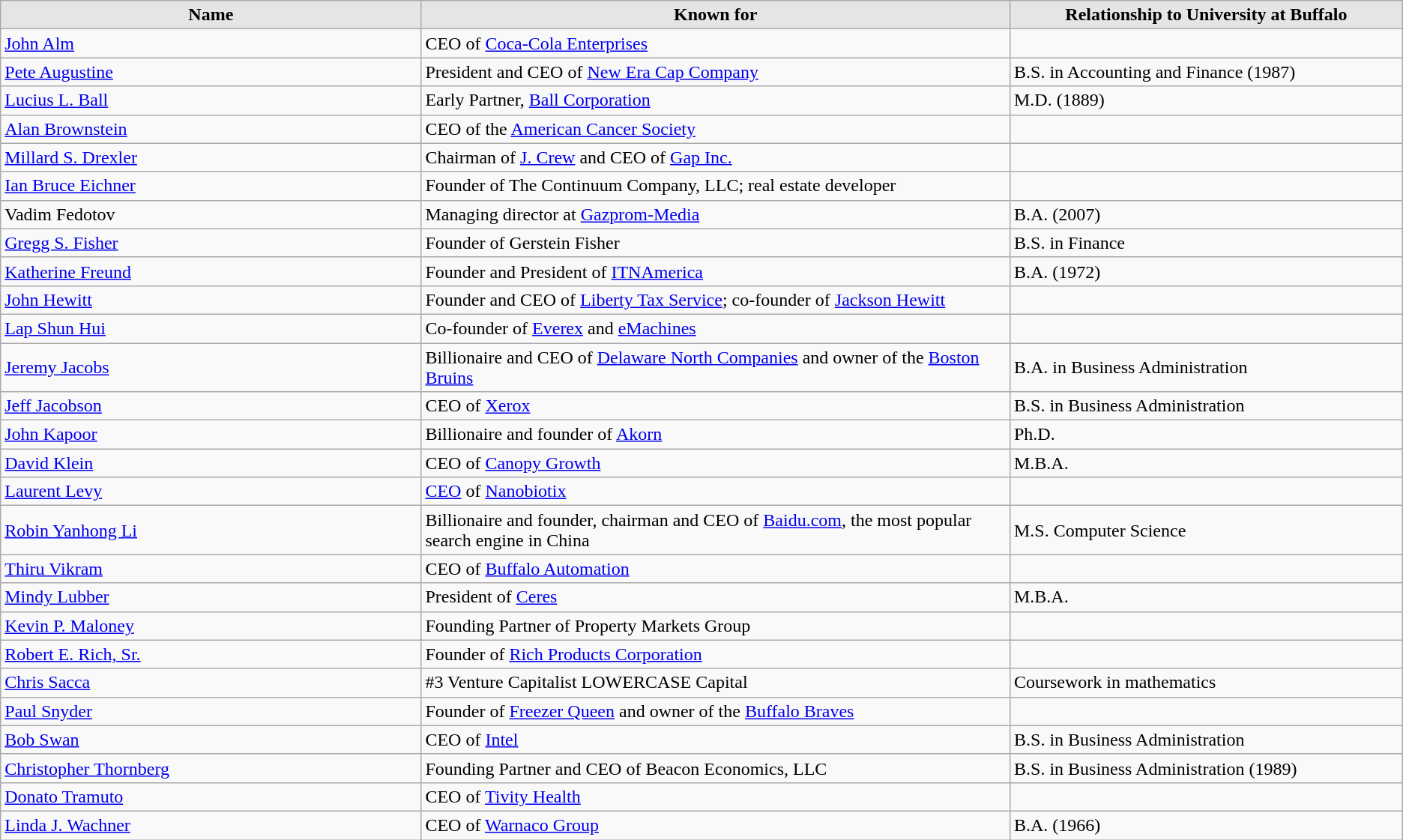<table class="wikitable">
<tr>
<th style="background:#e5e5e5; width:30%;">Name</th>
<th style="background:#e5e5e5; width:42%;">Known for</th>
<th style="background:#e5e5e5; width:28%;">Relationship to University at Buffalo</th>
</tr>
<tr>
<td><a href='#'>John Alm</a></td>
<td>CEO of <a href='#'>Coca-Cola Enterprises</a></td>
<td></td>
</tr>
<tr>
<td><a href='#'>Pete Augustine</a></td>
<td>President and CEO of <a href='#'>New Era Cap Company</a></td>
<td>B.S. in Accounting and Finance (1987)</td>
</tr>
<tr>
<td><a href='#'>Lucius L. Ball</a></td>
<td>Early Partner, <a href='#'>Ball Corporation</a></td>
<td>M.D. (1889)</td>
</tr>
<tr>
<td><a href='#'>Alan Brownstein</a></td>
<td>CEO of the <a href='#'>American Cancer Society</a></td>
<td></td>
</tr>
<tr>
<td><a href='#'>Millard S. Drexler</a></td>
<td>Chairman of <a href='#'>J. Crew</a> and CEO of <a href='#'>Gap Inc.</a></td>
<td></td>
</tr>
<tr>
<td><a href='#'>Ian Bruce Eichner</a></td>
<td>Founder of The Continuum Company, LLC; real estate developer</td>
<td></td>
</tr>
<tr>
<td>Vadim Fedotov</td>
<td>Managing director at <a href='#'>Gazprom-Media</a></td>
<td>B.A. (2007)</td>
</tr>
<tr>
<td><a href='#'>Gregg S. Fisher</a></td>
<td>Founder of Gerstein Fisher</td>
<td>B.S. in Finance</td>
</tr>
<tr>
<td><a href='#'>Katherine Freund</a></td>
<td>Founder and President of <a href='#'>ITNAmerica</a></td>
<td>B.A. (1972)</td>
</tr>
<tr>
<td><a href='#'>John Hewitt</a></td>
<td>Founder and CEO of <a href='#'>Liberty Tax Service</a>; co-founder of <a href='#'>Jackson Hewitt</a></td>
<td></td>
</tr>
<tr>
<td><a href='#'>Lap Shun Hui</a></td>
<td>Co-founder of <a href='#'>Everex</a> and <a href='#'>eMachines</a></td>
<td></td>
</tr>
<tr>
<td><a href='#'>Jeremy Jacobs</a></td>
<td>Billionaire and CEO of <a href='#'>Delaware North Companies</a> and owner of the <a href='#'>Boston Bruins</a></td>
<td>B.A. in Business Administration</td>
</tr>
<tr>
<td><a href='#'>Jeff Jacobson</a></td>
<td>CEO of <a href='#'>Xerox</a></td>
<td>B.S. in Business Administration</td>
</tr>
<tr>
<td><a href='#'>John Kapoor</a></td>
<td>Billionaire and founder of <a href='#'>Akorn</a></td>
<td>Ph.D.</td>
</tr>
<tr>
<td><a href='#'>David Klein</a></td>
<td>CEO of <a href='#'>Canopy Growth</a></td>
<td>M.B.A.</td>
</tr>
<tr>
<td><a href='#'>Laurent Levy</a></td>
<td><a href='#'>CEO</a> of <a href='#'>Nanobiotix</a></td>
<td></td>
</tr>
<tr>
<td><a href='#'>Robin Yanhong Li</a></td>
<td>Billionaire and founder, chairman and CEO of <a href='#'>Baidu.com</a>, the most popular search engine in China</td>
<td>M.S. Computer Science</td>
</tr>
<tr>
<td><a href='#'>Thiru Vikram</a></td>
<td>CEO of <a href='#'>Buffalo Automation</a></td>
<td></td>
</tr>
<tr>
<td><a href='#'>Mindy Lubber</a></td>
<td>President of <a href='#'>Ceres</a></td>
<td>M.B.A.</td>
</tr>
<tr>
<td><a href='#'>Kevin P. Maloney</a></td>
<td>Founding Partner of Property Markets Group</td>
<td></td>
</tr>
<tr>
<td><a href='#'>Robert E. Rich, Sr.</a></td>
<td>Founder of <a href='#'>Rich Products Corporation</a></td>
<td></td>
</tr>
<tr>
<td><a href='#'>Chris Sacca</a></td>
<td>#3 Venture Capitalist LOWERCASE Capital</td>
<td>Coursework in mathematics</td>
</tr>
<tr>
<td><a href='#'>Paul Snyder</a></td>
<td>Founder of <a href='#'>Freezer Queen</a> and owner of the <a href='#'>Buffalo Braves</a></td>
<td></td>
</tr>
<tr>
<td><a href='#'>Bob Swan</a></td>
<td>CEO of <a href='#'>Intel</a></td>
<td>B.S. in Business Administration</td>
</tr>
<tr>
<td><a href='#'>Christopher Thornberg</a></td>
<td>Founding Partner and CEO of Beacon Economics, LLC</td>
<td>B.S. in Business Administration (1989)</td>
</tr>
<tr>
<td><a href='#'>Donato Tramuto</a></td>
<td>CEO of <a href='#'>Tivity Health</a></td>
<td></td>
</tr>
<tr>
<td><a href='#'>Linda J. Wachner</a></td>
<td>CEO of <a href='#'>Warnaco Group</a></td>
<td>B.A. (1966)</td>
</tr>
</table>
